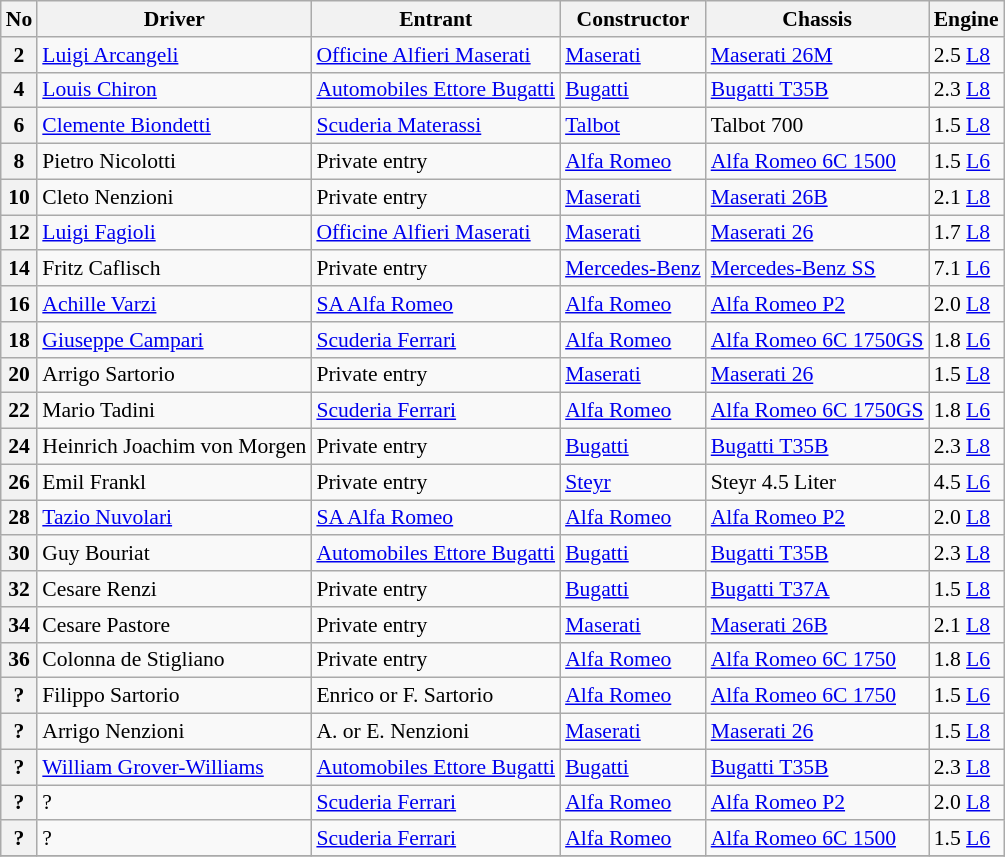<table class="wikitable" style="font-size: 90%;">
<tr>
<th>No</th>
<th>Driver</th>
<th>Entrant</th>
<th>Constructor</th>
<th>Chassis</th>
<th>Engine</th>
</tr>
<tr>
<th>2</th>
<td> <a href='#'>Luigi Arcangeli</a></td>
<td><a href='#'>Officine Alfieri Maserati</a></td>
<td><a href='#'>Maserati</a></td>
<td><a href='#'>Maserati 26M</a></td>
<td>2.5 <a href='#'>L8</a></td>
</tr>
<tr>
<th>4</th>
<td> <a href='#'>Louis Chiron</a></td>
<td><a href='#'>Automobiles Ettore Bugatti</a></td>
<td><a href='#'>Bugatti</a></td>
<td><a href='#'>Bugatti T35B</a></td>
<td>2.3 <a href='#'>L8</a></td>
</tr>
<tr>
<th>6</th>
<td> <a href='#'>Clemente Biondetti</a></td>
<td><a href='#'>Scuderia Materassi</a></td>
<td><a href='#'>Talbot</a></td>
<td>Talbot 700</td>
<td>1.5 <a href='#'>L8</a></td>
</tr>
<tr>
<th>8</th>
<td> Pietro Nicolotti</td>
<td>Private entry</td>
<td><a href='#'>Alfa Romeo</a></td>
<td><a href='#'>Alfa Romeo 6C 1500</a></td>
<td>1.5 <a href='#'>L6</a></td>
</tr>
<tr>
<th>10</th>
<td> Cleto Nenzioni</td>
<td>Private entry</td>
<td><a href='#'>Maserati</a></td>
<td><a href='#'>Maserati 26B</a></td>
<td>2.1 <a href='#'>L8</a></td>
</tr>
<tr>
<th>12</th>
<td> <a href='#'>Luigi Fagioli</a></td>
<td><a href='#'>Officine Alfieri Maserati</a></td>
<td><a href='#'>Maserati</a></td>
<td><a href='#'>Maserati 26</a></td>
<td>1.7 <a href='#'>L8</a></td>
</tr>
<tr>
<th>14</th>
<td> Fritz Caflisch</td>
<td>Private entry</td>
<td><a href='#'>Mercedes-Benz</a></td>
<td><a href='#'>Mercedes-Benz SS</a></td>
<td>7.1 <a href='#'>L6</a></td>
</tr>
<tr>
<th>16</th>
<td> <a href='#'>Achille Varzi</a></td>
<td><a href='#'>SA Alfa Romeo</a></td>
<td><a href='#'>Alfa Romeo</a></td>
<td><a href='#'>Alfa Romeo P2</a></td>
<td>2.0 <a href='#'>L8</a></td>
</tr>
<tr>
<th>18</th>
<td> <a href='#'>Giuseppe Campari</a></td>
<td><a href='#'>Scuderia Ferrari</a></td>
<td><a href='#'>Alfa Romeo</a></td>
<td><a href='#'>Alfa Romeo 6C 1750GS</a></td>
<td>1.8 <a href='#'>L6</a></td>
</tr>
<tr>
<th>20</th>
<td> Arrigo Sartorio</td>
<td>Private entry</td>
<td><a href='#'>Maserati</a></td>
<td><a href='#'>Maserati 26</a></td>
<td>1.5 <a href='#'>L8</a></td>
</tr>
<tr>
<th>22</th>
<td> Mario Tadini</td>
<td><a href='#'>Scuderia Ferrari</a></td>
<td><a href='#'>Alfa Romeo</a></td>
<td><a href='#'>Alfa Romeo 6C 1750GS</a></td>
<td>1.8 <a href='#'>L6</a></td>
</tr>
<tr>
<th>24</th>
<td> Heinrich Joachim von Morgen</td>
<td>Private entry</td>
<td><a href='#'>Bugatti</a></td>
<td><a href='#'>Bugatti T35B</a></td>
<td>2.3 <a href='#'>L8</a></td>
</tr>
<tr>
<th>26</th>
<td> Emil Frankl</td>
<td>Private entry</td>
<td><a href='#'>Steyr</a></td>
<td>Steyr 4.5 Liter</td>
<td>4.5 <a href='#'>L6</a></td>
</tr>
<tr>
<th>28</th>
<td> <a href='#'>Tazio Nuvolari</a></td>
<td><a href='#'>SA Alfa Romeo</a></td>
<td><a href='#'>Alfa Romeo</a></td>
<td><a href='#'>Alfa Romeo P2</a></td>
<td>2.0 <a href='#'>L8</a></td>
</tr>
<tr>
<th>30</th>
<td> Guy Bouriat</td>
<td><a href='#'>Automobiles Ettore Bugatti</a></td>
<td><a href='#'>Bugatti</a></td>
<td><a href='#'>Bugatti T35B</a></td>
<td>2.3 <a href='#'>L8</a></td>
</tr>
<tr>
<th>32</th>
<td> Cesare Renzi</td>
<td>Private entry</td>
<td><a href='#'>Bugatti</a></td>
<td><a href='#'>Bugatti T37A</a></td>
<td>1.5 <a href='#'>L8</a></td>
</tr>
<tr>
<th>34</th>
<td> Cesare Pastore</td>
<td>Private entry</td>
<td><a href='#'>Maserati</a></td>
<td><a href='#'>Maserati 26B</a></td>
<td>2.1 <a href='#'>L8</a></td>
</tr>
<tr>
<th>36</th>
<td> Colonna de Stigliano</td>
<td>Private entry</td>
<td><a href='#'>Alfa Romeo</a></td>
<td><a href='#'>Alfa Romeo 6C 1750</a></td>
<td>1.8 <a href='#'>L6</a></td>
</tr>
<tr>
<th>?</th>
<td> Filippo Sartorio</td>
<td>Enrico or F. Sartorio</td>
<td><a href='#'>Alfa Romeo</a></td>
<td><a href='#'>Alfa Romeo 6C 1750</a></td>
<td>1.5 <a href='#'>L6</a></td>
</tr>
<tr>
<th>?</th>
<td> Arrigo Nenzioni</td>
<td>A. or E. Nenzioni</td>
<td><a href='#'>Maserati</a></td>
<td><a href='#'>Maserati 26</a></td>
<td>1.5 <a href='#'>L8</a></td>
</tr>
<tr>
<th>?</th>
<td> <a href='#'>William Grover-Williams</a></td>
<td><a href='#'>Automobiles Ettore Bugatti</a></td>
<td><a href='#'>Bugatti</a></td>
<td><a href='#'>Bugatti T35B</a></td>
<td>2.3 <a href='#'>L8</a></td>
</tr>
<tr>
<th>?</th>
<td> ?</td>
<td><a href='#'>Scuderia Ferrari</a></td>
<td><a href='#'>Alfa Romeo</a></td>
<td><a href='#'>Alfa Romeo P2</a></td>
<td>2.0 <a href='#'>L8</a></td>
</tr>
<tr>
<th>?</th>
<td> ?</td>
<td><a href='#'>Scuderia Ferrari</a></td>
<td><a href='#'>Alfa Romeo</a></td>
<td><a href='#'>Alfa Romeo 6C 1500</a></td>
<td>1.5 <a href='#'>L6</a></td>
</tr>
<tr>
</tr>
</table>
